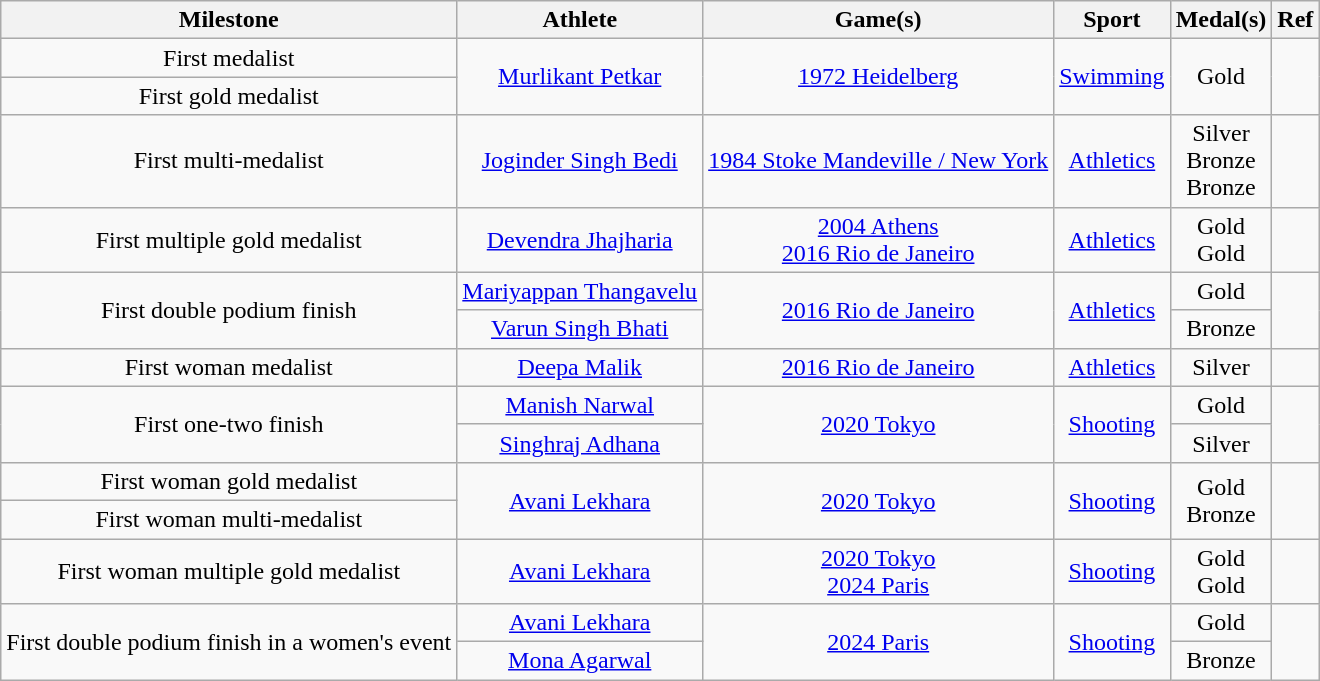<table class="wikitable" style="text-align:center;">
<tr>
<th>Milestone</th>
<th>Athlete</th>
<th>Game(s)</th>
<th>Sport</th>
<th>Medal(s)</th>
<th>Ref</th>
</tr>
<tr>
<td>First medalist</td>
<td rowspan=2><a href='#'>Murlikant Petkar</a></td>
<td rowspan=2> <a href='#'>1972 Heidelberg</a></td>
<td rowspan=2> <a href='#'>Swimming</a></td>
<td rowspan=2> Gold</td>
<td rowspan=2></td>
</tr>
<tr>
<td>First gold medalist</td>
</tr>
<tr>
<td>First multi-medalist</td>
<td><a href='#'>Joginder Singh Bedi</a></td>
<td>  <a href='#'>1984 Stoke Mandeville / New York</a></td>
<td> <a href='#'>Athletics</a></td>
<td> Silver <br>  Bronze <br>  Bronze</td>
<td></td>
</tr>
<tr>
<td>First multiple gold medalist</td>
<td><a href='#'>Devendra Jhajharia</a></td>
<td> <a href='#'>2004 Athens</a> <br>  <a href='#'>2016 Rio de Janeiro</a></td>
<td> <a href='#'>Athletics</a></td>
<td> Gold <br>  Gold</td>
<td></td>
</tr>
<tr>
<td rowspan=2>First double podium finish</td>
<td><a href='#'>Mariyappan Thangavelu</a></td>
<td rowspan=2> <a href='#'>2016 Rio de Janeiro</a></td>
<td rowspan=2> <a href='#'>Athletics</a></td>
<td> Gold</td>
<td rowspan=2></td>
</tr>
<tr>
<td><a href='#'>Varun Singh Bhati</a></td>
<td> Bronze</td>
</tr>
<tr>
<td>First woman medalist</td>
<td><a href='#'>Deepa Malik</a></td>
<td> <a href='#'>2016 Rio de Janeiro</a></td>
<td> <a href='#'>Athletics</a></td>
<td> Silver</td>
<td></td>
</tr>
<tr>
<td rowspan=2>First one-two finish</td>
<td><a href='#'>Manish Narwal</a></td>
<td rowspan=2> <a href='#'>2020 Tokyo</a></td>
<td rowspan=2> <a href='#'>Shooting</a></td>
<td> Gold</td>
<td rowspan=2></td>
</tr>
<tr>
<td><a href='#'>Singhraj Adhana</a></td>
<td> Silver</td>
</tr>
<tr>
<td>First woman gold medalist</td>
<td rowspan=2><a href='#'>Avani Lekhara</a></td>
<td rowspan=2> <a href='#'>2020 Tokyo</a></td>
<td rowspan=2> <a href='#'>Shooting</a></td>
<td rowspan=2> Gold <br>  Bronze</td>
<td rowspan=2></td>
</tr>
<tr>
<td>First woman multi-medalist</td>
</tr>
<tr>
<td>First woman multiple gold medalist</td>
<td><a href='#'>Avani Lekhara</a></td>
<td> <a href='#'>2020 Tokyo</a><br>  <a href='#'>2024 Paris</a></td>
<td> <a href='#'>Shooting</a></td>
<td> Gold <br>  Gold</td>
<td></td>
</tr>
<tr>
<td rowspan=2>First double podium finish in a women's event</td>
<td><a href='#'>Avani Lekhara</a> <br></td>
<td rowspan=2> <a href='#'>2024 Paris</a></td>
<td rowspan=2> <a href='#'>Shooting</a></td>
<td> Gold</td>
<td rowspan=2></td>
</tr>
<tr>
<td><a href='#'>Mona Agarwal</a></td>
<td> Bronze</td>
</tr>
</table>
